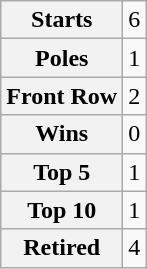<table class="wikitable" style="text-align:center">
<tr>
<th>Starts</th>
<td>6</td>
</tr>
<tr>
<th>Poles</th>
<td>1</td>
</tr>
<tr>
<th>Front Row</th>
<td>2</td>
</tr>
<tr>
<th>Wins</th>
<td>0</td>
</tr>
<tr>
<th>Top 5</th>
<td>1</td>
</tr>
<tr>
<th>Top 10</th>
<td>1</td>
</tr>
<tr>
<th>Retired</th>
<td>4</td>
</tr>
</table>
